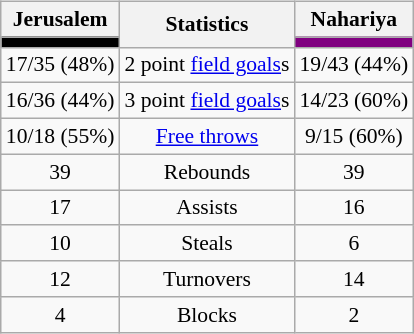<table style="width:100%;">
<tr>
<td valign=top align=right width=33%><br>













</td>
<td style="vertical-align:top; align:center; width:33%;"><br><table style="width:100%;">
<tr>
<td style="width=50%;"></td>
<td></td>
<td style="width=50%;"></td>
</tr>
</table>
<br><table class="wikitable" style="font-size:90%; text-align:center; margin:auto;" align=center>
<tr>
<th>Jerusalem</th>
<th rowspan=2>Statistics</th>
<th>Nahariya</th>
</tr>
<tr>
<td style="background:#000000;"></td>
<td style="background:#800080;"></td>
</tr>
<tr>
<td>17/35 (48%)</td>
<td>2 point <a href='#'>field goals</a>s</td>
<td>19/43 (44%)</td>
</tr>
<tr>
<td>16/36 (44%)</td>
<td>3 point <a href='#'>field goals</a>s</td>
<td>14/23 (60%)</td>
</tr>
<tr>
<td>10/18 (55%)</td>
<td><a href='#'>Free throws</a></td>
<td>9/15 (60%)</td>
</tr>
<tr>
<td>39</td>
<td>Rebounds</td>
<td>39</td>
</tr>
<tr>
<td>17</td>
<td>Assists</td>
<td>16</td>
</tr>
<tr>
<td>10</td>
<td>Steals</td>
<td>6</td>
</tr>
<tr>
<td>12</td>
<td>Turnovers</td>
<td>14</td>
</tr>
<tr>
<td>4</td>
<td>Blocks</td>
<td>2</td>
</tr>
</table>
</td>
<td style="vertical-align:top; align:left; width:33%;"><br>













</td>
</tr>
</table>
